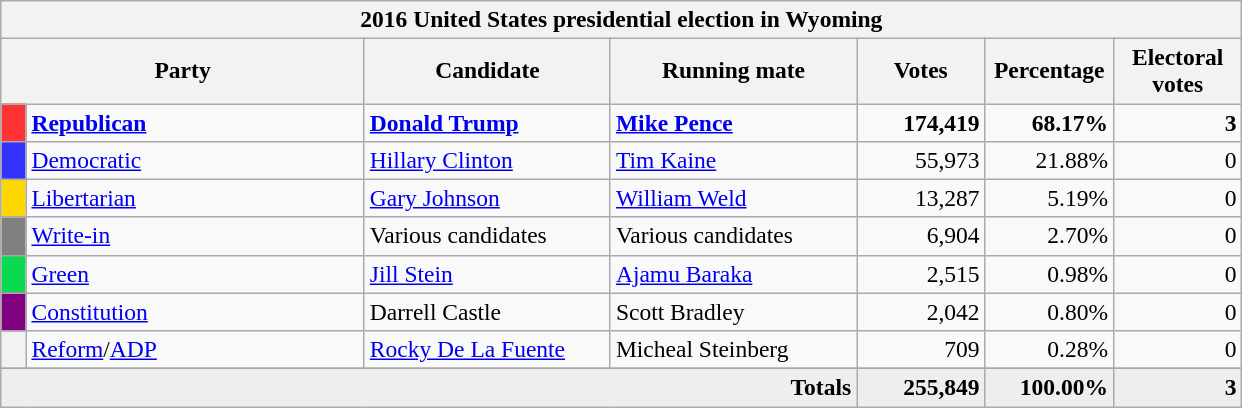<table class="wikitable" style="font-size: 98%;">
<tr>
<th colspan="7">2016 United States presidential election in Wyoming</th>
</tr>
<tr>
<th colspan="2" style="width: 15em">Party</th>
<th style="width: 10em">Candidate</th>
<th style="width: 10em">Running mate</th>
<th style="width: 5em">Votes</th>
<th style="width: 5em">Percentage</th>
<th style="width: 5em">Electoral votes</th>
</tr>
<tr>
<th style="background:#f33; width:3px;"></th>
<td style="width: 130px"><strong><a href='#'>Republican</a></strong></td>
<td><strong><a href='#'>Donald Trump</a></strong></td>
<td><strong><a href='#'>Mike Pence</a></strong></td>
<td style="text-align:right;"><strong>174,419</strong></td>
<td style="text-align:right;"><strong>68.17%</strong></td>
<td style="text-align:right;"><strong>3</strong></td>
</tr>
<tr>
<th style="background:#33f; width:3px;"></th>
<td style="width: 130px"><a href='#'>Democratic</a></td>
<td><a href='#'>Hillary Clinton</a></td>
<td><a href='#'>Tim Kaine</a></td>
<td style="text-align:right;">55,973</td>
<td style="text-align:right;">21.88%</td>
<td style="text-align:right;">0</td>
</tr>
<tr>
<th style="background:gold; width:3px;"></th>
<td style="width: 130px"><a href='#'>Libertarian</a></td>
<td><a href='#'>Gary Johnson</a></td>
<td><a href='#'>William Weld</a></td>
<td style="text-align:right;">13,287</td>
<td style="text-align:right;">5.19%</td>
<td style="text-align:right;">0</td>
</tr>
<tr>
<th style="background:grey; width:3px;"></th>
<td style="width: 130px"><a href='#'>Write-in</a></td>
<td>Various candidates</td>
<td>Various candidates</td>
<td style="text-align:right;">6,904</td>
<td style="text-align:right;">2.70%</td>
<td style="text-align:right;">0</td>
</tr>
<tr>
<th style="background:#0bda51; width:3px;"></th>
<td style="width: 130px"><a href='#'>Green</a></td>
<td><a href='#'>Jill Stein</a></td>
<td><a href='#'>Ajamu Baraka</a></td>
<td style="text-align:right;">2,515</td>
<td style="text-align:right;">0.98%</td>
<td style="text-align:right;">0</td>
</tr>
<tr>
<th style="background:#800080; width:3px;"></th>
<td style="width: 130px"><a href='#'>Constitution</a></td>
<td>Darrell Castle</td>
<td>Scott Bradley</td>
<td style="text-align:right;">2,042</td>
<td style="text-align:right;">0.80%</td>
<td style="text-align:right;">0</td>
</tr>
<tr>
<th style="background:#; width:3px;"></th>
<td style="width: 130px"><a href='#'>Reform</a>/<a href='#'>ADP</a></td>
<td><a href='#'>Rocky De La Fuente</a></td>
<td>Micheal Steinberg</td>
<td style="text-align:right;">709</td>
<td style="text-align:right;">0.28%</td>
<td style="text-align:right;">0</td>
</tr>
<tr>
</tr>
<tr style="background:#eee; text-align:right;">
<td colspan="4"><strong>Totals</strong></td>
<td><strong>255,849</strong></td>
<td><strong>100.00%</strong></td>
<td><strong>3</strong></td>
</tr>
</table>
